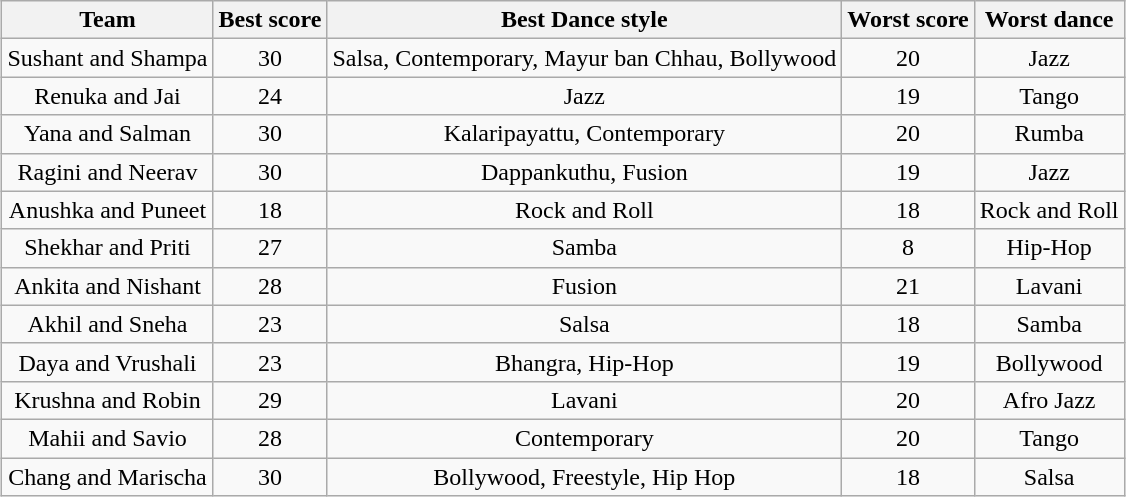<table class="wikitable sortable" style="text-align:center;margin:auto;">
<tr>
<th>Team</th>
<th>Best score</th>
<th>Best Dance style</th>
<th>Worst score</th>
<th>Worst dance</th>
</tr>
<tr>
<td style="text-align:center;">Sushant and Shampa</td>
<td>30</td>
<td>Salsa, Contemporary, Mayur ban Chhau, Bollywood</td>
<td>20</td>
<td>Jazz</td>
</tr>
<tr>
<td style="text-align:center;">Renuka and Jai</td>
<td>24</td>
<td>Jazz</td>
<td>19</td>
<td>Tango</td>
</tr>
<tr>
<td style="text-align:center;">Yana and Salman</td>
<td>30</td>
<td>Kalaripayattu, Contemporary</td>
<td>20</td>
<td>Rumba</td>
</tr>
<tr>
<td style="text-align:center;">Ragini and Neerav</td>
<td>30</td>
<td>Dappankuthu, Fusion</td>
<td>19</td>
<td>Jazz</td>
</tr>
<tr>
<td style="text-align:center;">Anushka and Puneet</td>
<td>18</td>
<td>Rock and Roll</td>
<td>18</td>
<td>Rock and Roll</td>
</tr>
<tr>
<td style="text-align:center;">Shekhar and Priti</td>
<td>27</td>
<td>Samba</td>
<td>8</td>
<td>Hip-Hop</td>
</tr>
<tr>
<td style="text-align:center;">Ankita and Nishant</td>
<td>28</td>
<td>Fusion</td>
<td>21</td>
<td>Lavani</td>
</tr>
<tr>
<td style="text-align:center;">Akhil and Sneha</td>
<td>23</td>
<td>Salsa</td>
<td>18</td>
<td>Samba</td>
</tr>
<tr>
<td style="text-align:center;">Daya and Vrushali</td>
<td>23</td>
<td>Bhangra, Hip-Hop</td>
<td>19</td>
<td>Bollywood</td>
</tr>
<tr>
<td style="text-align:center;">Krushna and Robin</td>
<td>29</td>
<td>Lavani</td>
<td>20</td>
<td>Afro Jazz</td>
</tr>
<tr>
<td style="text-align:center;">Mahii and Savio</td>
<td>28</td>
<td>Contemporary</td>
<td>20</td>
<td>Tango</td>
</tr>
<tr>
<td style="text-align:center;">Chang and Marischa</td>
<td>30</td>
<td>Bollywood, Freestyle, Hip Hop</td>
<td>18</td>
<td>Salsa</td>
</tr>
</table>
